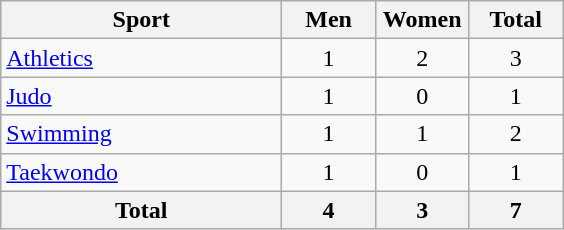<table class="wikitable sortable" style="text-align:center;">
<tr>
<th width=180>Sport</th>
<th width=55>Men</th>
<th width=55>Women</th>
<th width=55>Total</th>
</tr>
<tr>
<td align=left><a href='#'>Athletics</a></td>
<td>1</td>
<td>2</td>
<td>3</td>
</tr>
<tr>
<td align=left><a href='#'>Judo</a></td>
<td>1</td>
<td>0</td>
<td>1</td>
</tr>
<tr>
<td align=left><a href='#'>Swimming</a></td>
<td>1</td>
<td>1</td>
<td>2</td>
</tr>
<tr>
<td align=left><a href='#'>Taekwondo</a></td>
<td>1</td>
<td>0</td>
<td>1</td>
</tr>
<tr>
<th>Total</th>
<th>4</th>
<th>3</th>
<th>7</th>
</tr>
</table>
